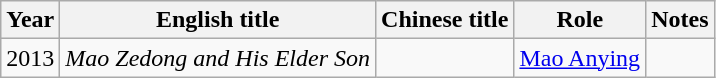<table class="wikitable">
<tr>
<th>Year</th>
<th>English title</th>
<th>Chinese title</th>
<th>Role</th>
<th>Notes</th>
</tr>
<tr>
<td>2013</td>
<td><em>Mao Zedong and His Elder Son</em></td>
<td></td>
<td><a href='#'>Mao Anying</a></td>
<td></td>
</tr>
</table>
